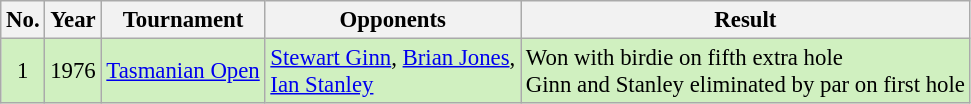<table class="wikitable" style="font-size:95%;">
<tr>
<th>No.</th>
<th>Year</th>
<th>Tournament</th>
<th>Opponents</th>
<th>Result</th>
</tr>
<tr style="background:#D0F0C0;">
<td align=center>1</td>
<td>1976</td>
<td><a href='#'>Tasmanian Open</a></td>
<td> <a href='#'>Stewart Ginn</a>,  <a href='#'>Brian Jones</a>,<br> <a href='#'>Ian Stanley</a></td>
<td>Won with birdie on fifth extra hole<br>Ginn and Stanley eliminated by par on first hole</td>
</tr>
</table>
